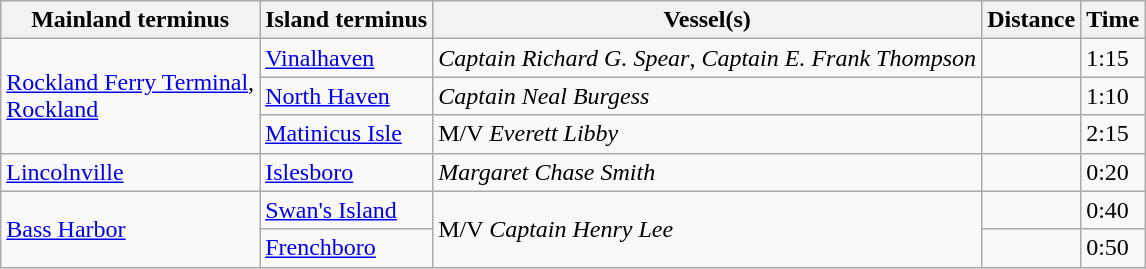<table class="wikitable sortable">
<tr>
<th scope="col">Mainland terminus</th>
<th scope="col">Island terminus</th>
<th scope="col">Vessel(s)</th>
<th scope="col">Distance</th>
<th scope="col">Time</th>
</tr>
<tr>
<td rowspan=3><a href='#'>Rockland Ferry Terminal</a>,<br><a href='#'>Rockland</a></td>
<td><a href='#'>Vinalhaven</a></td>
<td><em>Captain Richard G. Spear</em>, <em>Captain E. Frank Thompson</em></td>
<td></td>
<td>1:15</td>
</tr>
<tr>
<td><a href='#'>North Haven</a></td>
<td><em>Captain Neal Burgess</em></td>
<td></td>
<td>1:10</td>
</tr>
<tr>
<td><a href='#'>Matinicus Isle</a></td>
<td>M/V <em>Everett Libby</em></td>
<td></td>
<td>2:15</td>
</tr>
<tr>
<td><a href='#'>Lincolnville</a></td>
<td><a href='#'>Islesboro</a></td>
<td><em>Margaret Chase Smith</em></td>
<td></td>
<td>0:20</td>
</tr>
<tr>
<td rowspan=2><a href='#'>Bass Harbor</a></td>
<td><a href='#'>Swan's Island</a></td>
<td rowspan=2>M/V <em>Captain Henry Lee</em></td>
<td></td>
<td>0:40</td>
</tr>
<tr>
<td><a href='#'>Frenchboro</a></td>
<td></td>
<td>0:50</td>
</tr>
</table>
